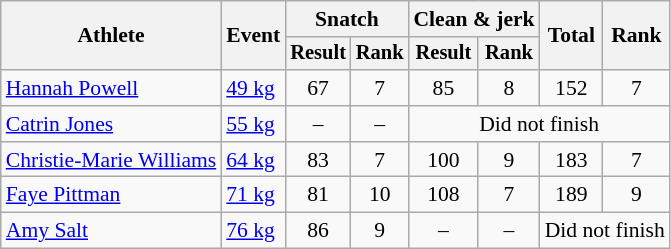<table class="wikitable" style="font-size:90%; text-align:center">
<tr>
<th rowspan=2>Athlete</th>
<th rowspan=2>Event</th>
<th colspan="2">Snatch</th>
<th colspan="2">Clean & jerk</th>
<th rowspan="2">Total</th>
<th rowspan="2">Rank</th>
</tr>
<tr style="font-size:95%">
<th>Result</th>
<th>Rank</th>
<th>Result</th>
<th>Rank</th>
</tr>
<tr>
<td align=left><a href='#'>Hannah Powell</a></td>
<td align=left><a href='#'>49 kg</a></td>
<td>67</td>
<td>7</td>
<td>85</td>
<td>8</td>
<td>152</td>
<td>7</td>
</tr>
<tr>
<td align=left><a href='#'>Catrin Jones</a></td>
<td align=left><a href='#'>55 kg</a></td>
<td>–</td>
<td>–</td>
<td colspan=4>Did not finish</td>
</tr>
<tr>
<td align=left><a href='#'>Christie-Marie Williams</a></td>
<td align=left><a href='#'>64 kg</a></td>
<td>83</td>
<td>7</td>
<td>100</td>
<td>9</td>
<td>183</td>
<td>7</td>
</tr>
<tr>
<td align=left><a href='#'>Faye Pittman</a></td>
<td align=left><a href='#'>71 kg</a></td>
<td>81</td>
<td>10</td>
<td>108</td>
<td>7</td>
<td>189</td>
<td>9</td>
</tr>
<tr>
<td align=left><a href='#'>Amy Salt</a></td>
<td align=left><a href='#'>76 kg</a></td>
<td>86</td>
<td>9</td>
<td>–</td>
<td>–</td>
<td colspan=2>Did not finish</td>
</tr>
</table>
